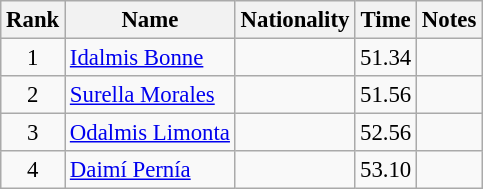<table class="wikitable sortable" style="text-align:center;font-size:95%">
<tr>
<th>Rank</th>
<th>Name</th>
<th>Nationality</th>
<th>Time</th>
<th>Notes</th>
</tr>
<tr>
<td>1</td>
<td align=left><a href='#'>Idalmis Bonne</a></td>
<td align=left></td>
<td>51.34</td>
<td></td>
</tr>
<tr>
<td>2</td>
<td align=left><a href='#'>Surella Morales</a></td>
<td align=left></td>
<td>51.56</td>
<td></td>
</tr>
<tr>
<td>3</td>
<td align=left><a href='#'>Odalmis Limonta</a></td>
<td align=left></td>
<td>52.56</td>
<td></td>
</tr>
<tr>
<td>4</td>
<td align=left><a href='#'>Daimí Pernía</a></td>
<td align=left></td>
<td>53.10</td>
<td></td>
</tr>
</table>
